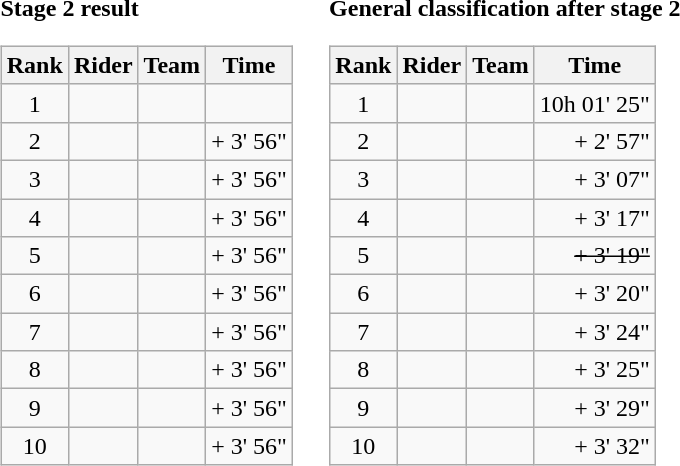<table>
<tr>
<td><strong>Stage 2 result</strong><br><table class="wikitable">
<tr>
<th scope="col">Rank</th>
<th scope="col">Rider</th>
<th scope="col">Team</th>
<th scope="col">Time</th>
</tr>
<tr>
<td style="text-align:center;">1</td>
<td></td>
<td></td>
<td style="text-align:right;"></td>
</tr>
<tr>
<td style="text-align:center;">2</td>
<td></td>
<td></td>
<td style="text-align:right;">+ 3' 56"</td>
</tr>
<tr>
<td style="text-align:center;">3</td>
<td></td>
<td></td>
<td style="text-align:right;">+ 3' 56"</td>
</tr>
<tr>
<td style="text-align:center;">4</td>
<td></td>
<td></td>
<td style="text-align:right;">+ 3' 56"</td>
</tr>
<tr>
<td style="text-align:center;">5</td>
<td></td>
<td></td>
<td style="text-align:right;">+ 3' 56"</td>
</tr>
<tr>
<td style="text-align:center;">6</td>
<td></td>
<td></td>
<td style="text-align:right;">+ 3' 56"</td>
</tr>
<tr>
<td style="text-align:center;">7</td>
<td></td>
<td></td>
<td style="text-align:right;">+ 3' 56"</td>
</tr>
<tr>
<td style="text-align:center;">8</td>
<td></td>
<td></td>
<td style="text-align:right;">+ 3' 56"</td>
</tr>
<tr>
<td style="text-align:center;">9</td>
<td></td>
<td></td>
<td style="text-align:right;">+ 3' 56"</td>
</tr>
<tr>
<td style="text-align:center;">10</td>
<td></td>
<td></td>
<td style="text-align:right;">+ 3' 56"</td>
</tr>
</table>
</td>
<td></td>
<td><strong>General classification after stage 2</strong><br><table class="wikitable">
<tr>
<th scope="col">Rank</th>
<th scope="col">Rider</th>
<th scope="col">Team</th>
<th scope="col">Time</th>
</tr>
<tr>
<td style="text-align:center;">1</td>
<td>    </td>
<td></td>
<td style="text-align:right;">10h 01' 25"</td>
</tr>
<tr>
<td style="text-align:center;">2</td>
<td></td>
<td></td>
<td style="text-align:right;">+ 2' 57"</td>
</tr>
<tr>
<td style="text-align:center;">3</td>
<td> </td>
<td></td>
<td style="text-align:right;">+ 3' 07"</td>
</tr>
<tr>
<td style="text-align:center;">4</td>
<td></td>
<td></td>
<td style="text-align:right;">+ 3' 17"</td>
</tr>
<tr>
<td style="text-align:center;">5</td>
<td><s></s></td>
<td><s></s></td>
<td style="text-align:right;"><s> + 3' 19"</s></td>
</tr>
<tr>
<td style="text-align:center;">6</td>
<td></td>
<td></td>
<td style="text-align:right;">+ 3' 20"</td>
</tr>
<tr>
<td style="text-align:center;">7</td>
<td></td>
<td></td>
<td style="text-align:right;">+ 3' 24"</td>
</tr>
<tr>
<td style="text-align:center;">8</td>
<td></td>
<td></td>
<td style="text-align:right;">+ 3' 25"</td>
</tr>
<tr>
<td style="text-align:center;">9</td>
<td></td>
<td></td>
<td style="text-align:right;">+ 3' 29"</td>
</tr>
<tr>
<td style="text-align:center;">10</td>
<td></td>
<td></td>
<td style="text-align:right;">+ 3' 32"</td>
</tr>
</table>
</td>
</tr>
</table>
